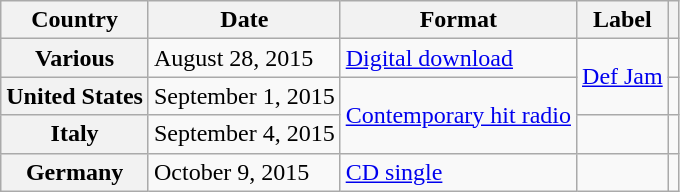<table class="wikitable plainrowheaders">
<tr>
<th scope="col">Country</th>
<th scope="col">Date</th>
<th scope="col">Format</th>
<th scope="col">Label</th>
<th scope="col"></th>
</tr>
<tr>
<th scope="row">Various</th>
<td>August 28, 2015</td>
<td><a href='#'>Digital download</a></td>
<td rowspan="2"><a href='#'>Def Jam</a></td>
<td></td>
</tr>
<tr>
<th scope="row">United States</th>
<td>September 1, 2015</td>
<td rowspan="2"><a href='#'>Contemporary hit radio</a></td>
<td></td>
</tr>
<tr>
<th scope="row">Italy</th>
<td>September 4, 2015</td>
<td></td>
<td></td>
</tr>
<tr>
<th scope="row">Germany</th>
<td>October 9, 2015</td>
<td><a href='#'>CD single</a></td>
<td></td>
<td></td>
</tr>
</table>
